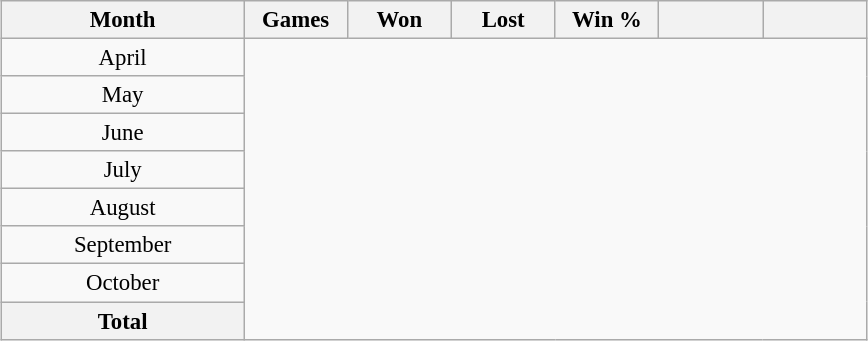<table class="wikitable" style="margin:1em auto; font-size:95%; text-align:center; width:38em;">
<tr>
<th width="28%">Month</th>
<th width="12%">Games</th>
<th width="12%">Won</th>
<th width="12%">Lost</th>
<th width="12%">Win %</th>
<th width="12%"></th>
<th width="12%"></th>
</tr>
<tr>
<td>April</td>
</tr>
<tr>
<td>May</td>
</tr>
<tr>
<td>June</td>
</tr>
<tr>
<td>July</td>
</tr>
<tr>
<td>August</td>
</tr>
<tr>
<td>September</td>
</tr>
<tr>
<td>October</td>
</tr>
<tr>
<th>Total</th>
</tr>
</table>
